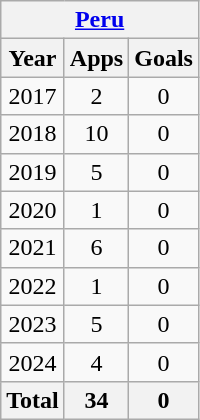<table class="wikitable" style="text-align:center">
<tr>
<th colspan=3><a href='#'>Peru</a></th>
</tr>
<tr>
<th>Year</th>
<th>Apps</th>
<th>Goals</th>
</tr>
<tr>
<td>2017</td>
<td>2</td>
<td>0</td>
</tr>
<tr>
<td>2018</td>
<td>10</td>
<td>0</td>
</tr>
<tr>
<td>2019</td>
<td>5</td>
<td>0</td>
</tr>
<tr>
<td>2020</td>
<td>1</td>
<td>0</td>
</tr>
<tr>
<td>2021</td>
<td>6</td>
<td>0</td>
</tr>
<tr>
<td>2022</td>
<td>1</td>
<td>0</td>
</tr>
<tr>
<td>2023</td>
<td>5</td>
<td>0</td>
</tr>
<tr>
<td>2024</td>
<td>4</td>
<td>0</td>
</tr>
<tr>
<th>Total</th>
<th>34</th>
<th>0</th>
</tr>
</table>
